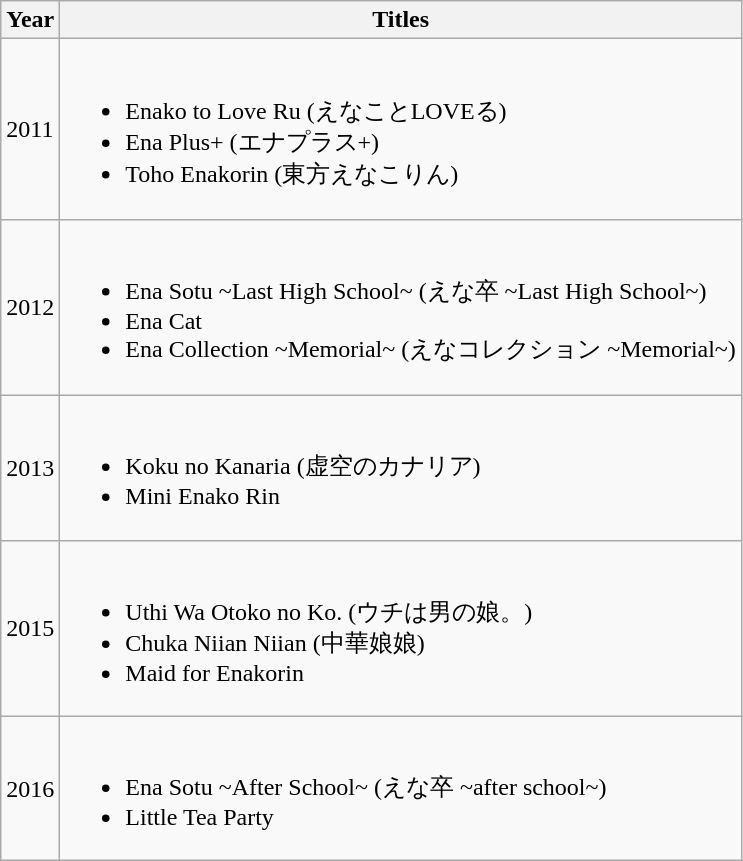<table class="wikitable">
<tr>
<th>Year</th>
<th>Titles</th>
</tr>
<tr>
<td>2011</td>
<td><br><ul><li>Enako to Love Ru (えなことLOVEる)</li><li>Ena Plus+ (エナプラス+)</li><li>Toho Enakorin (東方えなこりん)</li></ul></td>
</tr>
<tr>
<td>2012</td>
<td><br><ul><li>Ena Sotu ~Last High School~ (えな卒 ~Last High School~)</li><li>Ena Cat</li><li>Ena Collection ~Memorial~ (えなコレクション ~Memorial~)</li></ul></td>
</tr>
<tr>
<td>2013</td>
<td><br><ul><li>Koku no Kanaria (虚空のカナリア)</li><li>Mini Enako Rin</li></ul></td>
</tr>
<tr>
<td>2015</td>
<td><br><ul><li>Uthi Wa Otoko no Ko. (ウチは男の娘。)</li><li>Chuka Niian Niian (中華娘娘)</li><li>Maid for Enakorin</li></ul></td>
</tr>
<tr>
<td>2016</td>
<td><br><ul><li>Ena Sotu ~After School~ (えな卒 ~after school~)</li><li>Little Tea Party</li></ul></td>
</tr>
</table>
